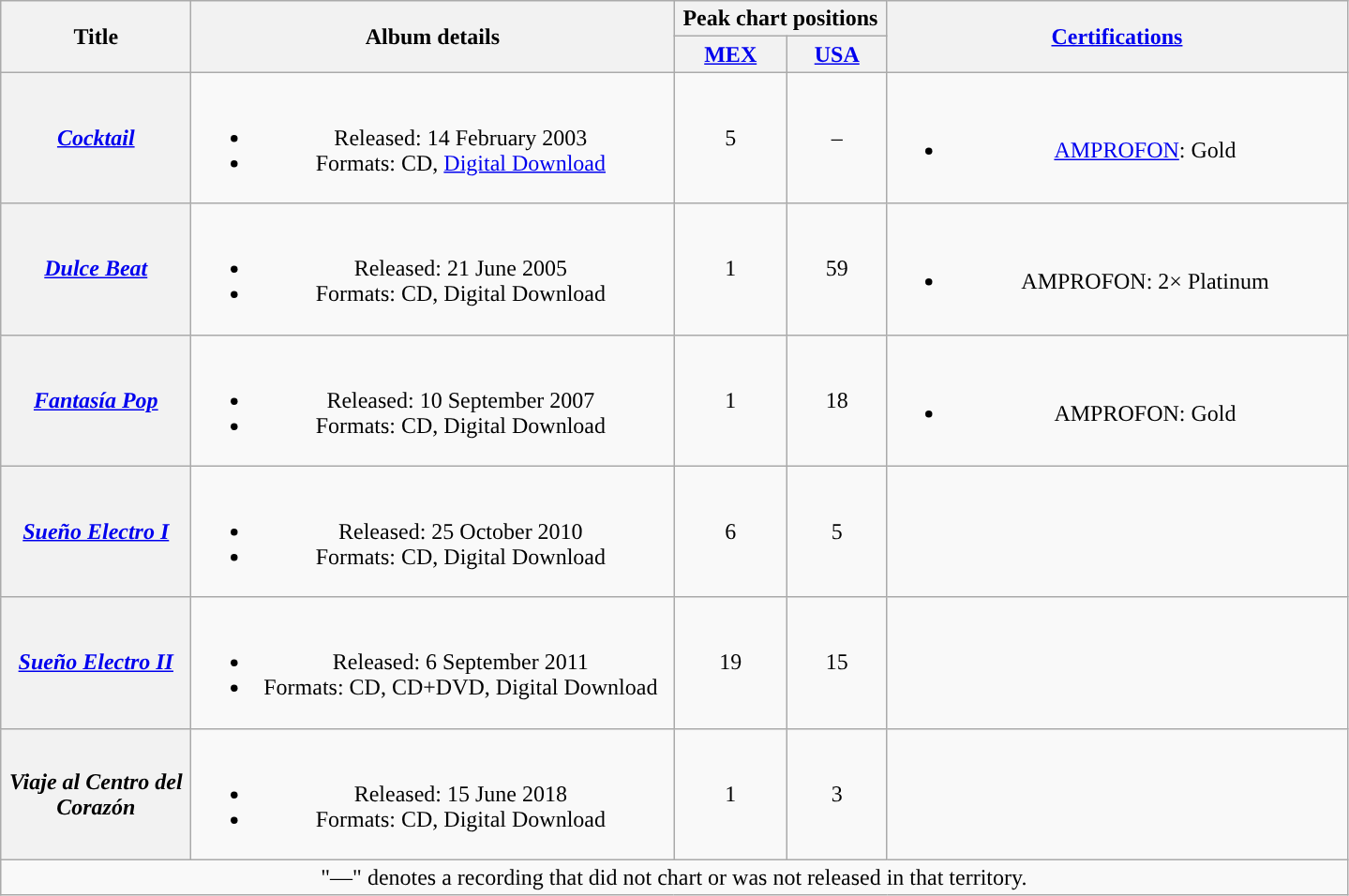<table class="wikitable plainrowheaders" style="text-align:center;">
<tr>
<th rowspan="2" scope="col" style="width:8em;">Title</th>
<th rowspan="2" scope="col" style="width:21em;">Album details</th>
<th colspan="2" scope="col" style="width:9em;">Peak chart positions</th>
<th rowspan="2" scope="col" style="width:20em;"><a href='#'>Certifications</a></th>
</tr>
<tr>
<th width="20"><a href='#'>MEX</a></th>
<th width="20"><a href='#'>USA</a></th>
</tr>
<tr>
<th scope="row" align="center"><em><a href='#'>Cocktail</a></em></th>
<td><br><ul><li>Released: 14 February 2003</li><li>Formats: CD, <a href='#'>Digital Download</a></li></ul></td>
<td align="center">5</td>
<td align="center">–</td>
<td><br><ul><li><a href='#'>AMPROFON</a>: Gold</li></ul></td>
</tr>
<tr>
<th scope="row" align="center"><em><a href='#'>Dulce Beat</a></em></th>
<td><br><ul><li>Released: 21 June 2005</li><li>Formats: CD, Digital Download</li></ul></td>
<td align="center">1</td>
<td align="center">59</td>
<td><br><ul><li>AMPROFON: 2× Platinum</li></ul></td>
</tr>
<tr>
<th scope="row" align="center"><em><a href='#'>Fantasía Pop</a></em></th>
<td><br><ul><li>Released: 10 September 2007</li><li>Formats: CD, Digital Download</li></ul></td>
<td align="center">1</td>
<td align="center">18</td>
<td><br><ul><li>AMPROFON: Gold</li></ul></td>
</tr>
<tr>
<th scope="row" align="center"><em><a href='#'>Sueño Electro I</a></em></th>
<td><br><ul><li>Released: 25 October 2010</li><li>Formats: CD, Digital Download</li></ul></td>
<td align="center">6</td>
<td align="center">5</td>
<td></td>
</tr>
<tr>
<th scope="row" align="center"><em><a href='#'>Sueño Electro II</a></em></th>
<td><br><ul><li>Released: 6 September 2011</li><li>Formats: CD, CD+DVD, Digital Download</li></ul></td>
<td align="center">19</td>
<td align="center">15</td>
<td></td>
</tr>
<tr>
<th scope="row" align="center"><em>Viaje al Centro del Corazón</em></th>
<td><br><ul><li>Released: 15 June 2018</li><li>Formats: CD, Digital Download</li></ul></td>
<td align="center">1</td>
<td align="center">3</td>
<td></td>
</tr>
<tr>
<td colspan="5">"—" denotes a recording that did not chart or was not released in that territory.<br></td>
</tr>
</table>
